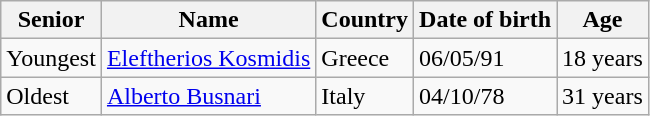<table class="wikitable">
<tr>
<th>Senior</th>
<th>Name</th>
<th>Country</th>
<th>Date of birth</th>
<th>Age</th>
</tr>
<tr>
<td>Youngest</td>
<td><a href='#'>Eleftherios Kosmidis</a></td>
<td>Greece </td>
<td>06/05/91</td>
<td>18 years</td>
</tr>
<tr>
<td>Oldest</td>
<td><a href='#'>Alberto Busnari</a></td>
<td>Italy </td>
<td>04/10/78</td>
<td>31 years</td>
</tr>
</table>
